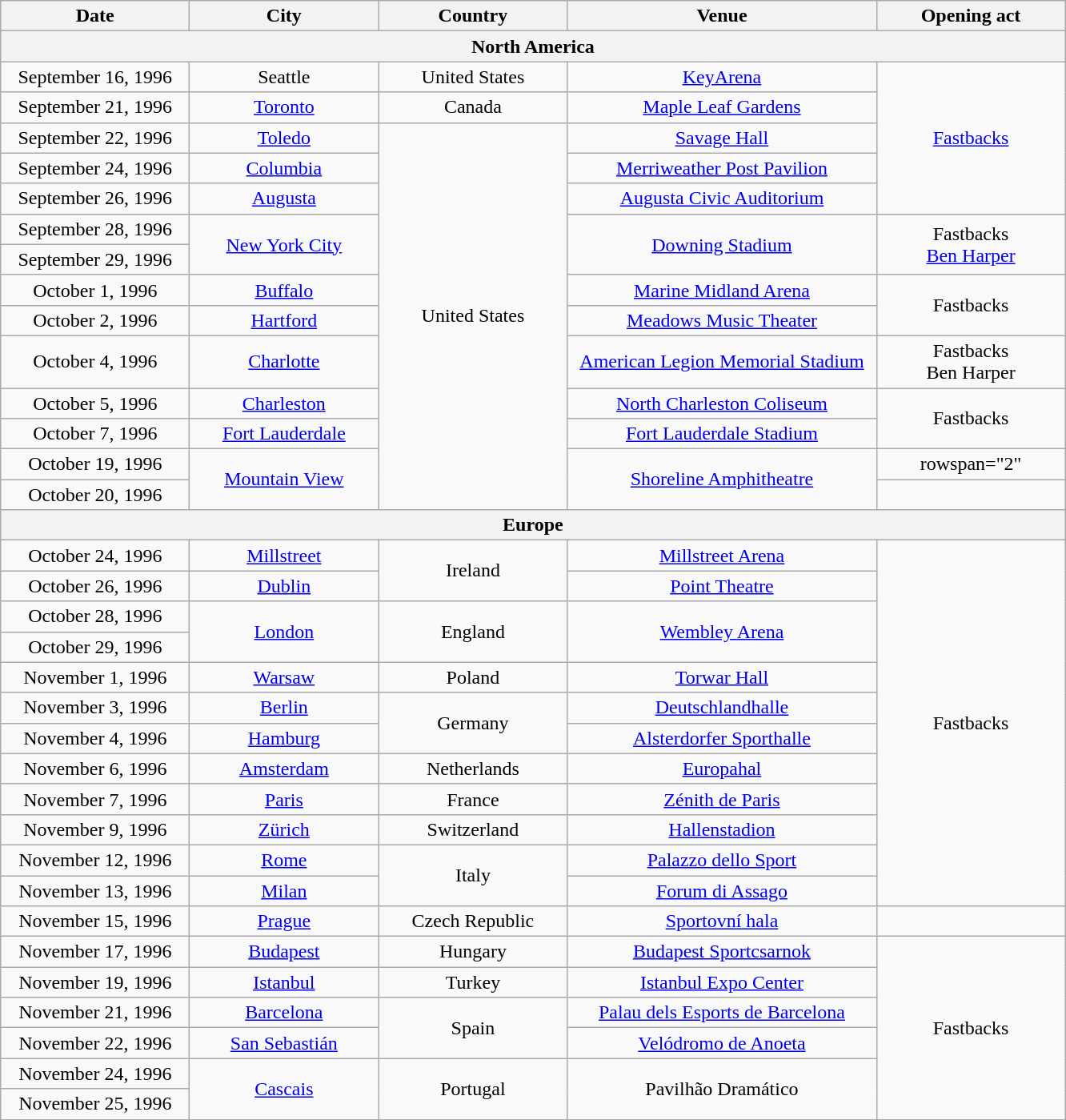<table class="wikitable" style="text-align:center;">
<tr>
<th style="width:150px;">Date</th>
<th style="width:150px;">City</th>
<th style="width:150px;">Country</th>
<th style="width:250px;">Venue</th>
<th style="width:150px;">Opening act</th>
</tr>
<tr>
<th colspan="5">North America</th>
</tr>
<tr>
<td>September 16, 1996</td>
<td>Seattle</td>
<td>United States</td>
<td><a href='#'>KeyArena</a></td>
<td rowspan="5"><a href='#'>Fastbacks</a></td>
</tr>
<tr>
<td>September 21, 1996</td>
<td><a href='#'>Toronto</a></td>
<td>Canada</td>
<td><a href='#'>Maple Leaf Gardens</a></td>
</tr>
<tr>
<td>September 22, 1996</td>
<td><a href='#'>Toledo</a></td>
<td rowspan="12">United States</td>
<td><a href='#'>Savage Hall</a></td>
</tr>
<tr>
<td>September 24, 1996</td>
<td><a href='#'>Columbia</a></td>
<td><a href='#'>Merriweather Post Pavilion</a></td>
</tr>
<tr>
<td>September 26, 1996</td>
<td><a href='#'>Augusta</a></td>
<td><a href='#'>Augusta Civic Auditorium</a></td>
</tr>
<tr>
<td>September 28, 1996</td>
<td rowspan="2"><a href='#'>New York City</a></td>
<td rowspan="2"><a href='#'>Downing Stadium</a></td>
<td rowspan="2">Fastbacks<br><a href='#'>Ben Harper</a></td>
</tr>
<tr>
<td>September 29, 1996</td>
</tr>
<tr>
<td>October 1, 1996</td>
<td><a href='#'>Buffalo</a></td>
<td><a href='#'>Marine Midland Arena</a></td>
<td rowspan="2">Fastbacks</td>
</tr>
<tr>
<td>October 2, 1996</td>
<td><a href='#'>Hartford</a></td>
<td><a href='#'>Meadows Music Theater</a></td>
</tr>
<tr>
<td>October 4, 1996</td>
<td><a href='#'>Charlotte</a></td>
<td><a href='#'>American Legion Memorial Stadium</a></td>
<td>Fastbacks<br>Ben Harper</td>
</tr>
<tr>
<td>October 5, 1996</td>
<td><a href='#'>Charleston</a></td>
<td><a href='#'>North Charleston Coliseum</a></td>
<td rowspan="2">Fastbacks</td>
</tr>
<tr>
<td>October 7, 1996</td>
<td><a href='#'>Fort Lauderdale</a></td>
<td><a href='#'>Fort Lauderdale Stadium</a></td>
</tr>
<tr>
<td>October 19, 1996</td>
<td rowspan="2"><a href='#'>Mountain View</a></td>
<td rowspan="2"><a href='#'>Shoreline Amphitheatre</a></td>
<td>rowspan="2" </td>
</tr>
<tr>
<td>October 20, 1996</td>
</tr>
<tr>
<th colspan="5">Europe</th>
</tr>
<tr>
<td>October 24, 1996</td>
<td><a href='#'>Millstreet</a></td>
<td rowspan="2">Ireland</td>
<td><a href='#'>Millstreet Arena</a></td>
<td rowspan="12">Fastbacks</td>
</tr>
<tr>
<td>October 26, 1996</td>
<td><a href='#'>Dublin</a></td>
<td><a href='#'>Point Theatre</a></td>
</tr>
<tr>
<td>October 28, 1996</td>
<td rowspan="2"><a href='#'>London</a></td>
<td rowspan="2">England</td>
<td rowspan="2"><a href='#'>Wembley Arena</a></td>
</tr>
<tr>
<td>October 29, 1996</td>
</tr>
<tr>
<td>November 1, 1996</td>
<td><a href='#'>Warsaw</a></td>
<td>Poland</td>
<td><a href='#'>Torwar Hall</a></td>
</tr>
<tr>
<td>November 3, 1996</td>
<td><a href='#'>Berlin</a></td>
<td rowspan="2">Germany</td>
<td><a href='#'>Deutschlandhalle</a></td>
</tr>
<tr>
<td>November 4, 1996</td>
<td><a href='#'>Hamburg</a></td>
<td><a href='#'>Alsterdorfer Sporthalle</a></td>
</tr>
<tr>
<td>November 6, 1996</td>
<td><a href='#'>Amsterdam</a></td>
<td>Netherlands</td>
<td><a href='#'>Europahal</a></td>
</tr>
<tr>
<td>November 7, 1996</td>
<td><a href='#'>Paris</a></td>
<td>France</td>
<td><a href='#'>Zénith de Paris</a></td>
</tr>
<tr>
<td>November 9, 1996</td>
<td><a href='#'>Zürich</a></td>
<td>Switzerland</td>
<td><a href='#'>Hallenstadion</a></td>
</tr>
<tr>
<td>November 12, 1996</td>
<td><a href='#'>Rome</a></td>
<td rowspan="2">Italy</td>
<td><a href='#'>Palazzo dello Sport</a></td>
</tr>
<tr>
<td>November 13, 1996</td>
<td><a href='#'>Milan</a></td>
<td><a href='#'>Forum di Assago</a></td>
</tr>
<tr>
<td>November 15, 1996</td>
<td><a href='#'>Prague</a></td>
<td>Czech Republic</td>
<td><a href='#'>Sportovní hala</a></td>
<td></td>
</tr>
<tr>
<td>November 17, 1996</td>
<td><a href='#'>Budapest</a></td>
<td>Hungary</td>
<td><a href='#'>Budapest Sportcsarnok</a></td>
<td rowspan="6">Fastbacks</td>
</tr>
<tr>
<td>November 19, 1996</td>
<td><a href='#'>Istanbul</a></td>
<td>Turkey</td>
<td><a href='#'>Istanbul Expo Center</a></td>
</tr>
<tr>
<td>November 21, 1996</td>
<td><a href='#'>Barcelona</a></td>
<td rowspan="2">Spain</td>
<td><a href='#'>Palau dels Esports de Barcelona</a></td>
</tr>
<tr>
<td>November 22, 1996</td>
<td><a href='#'>San Sebastián</a></td>
<td><a href='#'>Velódromo de Anoeta</a></td>
</tr>
<tr>
<td>November 24, 1996</td>
<td rowspan="2"><a href='#'>Cascais</a></td>
<td rowspan="2">Portugal</td>
<td rowspan="2">Pavilhão Dramático</td>
</tr>
<tr>
<td>November 25, 1996</td>
</tr>
<tr>
</tr>
</table>
